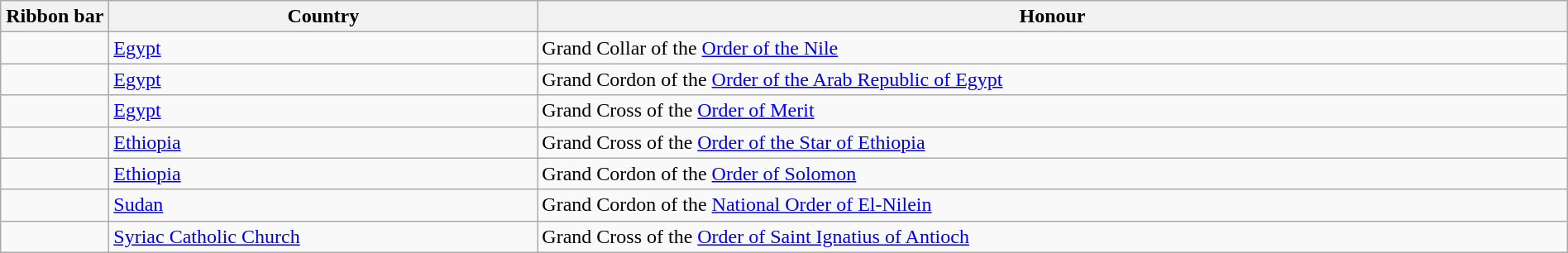<table class="wikitable" style="width:100%;">
<tr>
<th style="width:80px;">Ribbon bar</th>
<th>Country</th>
<th>Honour</th>
</tr>
<tr>
<td></td>
<td><a href='#'>Egypt</a></td>
<td>Grand Collar of the <a href='#'>Order of the Nile</a></td>
</tr>
<tr>
<td></td>
<td><a href='#'>Egypt</a></td>
<td>Grand Cordon of the <a href='#'>Order of the Arab Republic of Egypt</a></td>
</tr>
<tr>
<td></td>
<td><a href='#'>Egypt</a></td>
<td>Grand Cross of the <a href='#'>Order of Merit</a></td>
</tr>
<tr>
<td></td>
<td><a href='#'>Ethiopia</a></td>
<td>Grand Cross of the <a href='#'>Order of the Star of Ethiopia</a></td>
</tr>
<tr>
<td></td>
<td><a href='#'>Ethiopia</a></td>
<td>Grand Cordon of the <a href='#'>Order of Solomon</a></td>
</tr>
<tr>
<td></td>
<td><a href='#'>Sudan</a></td>
<td>Grand Cordon of the <a href='#'>National Order of El-Nilein</a></td>
</tr>
<tr>
<td></td>
<td><a href='#'>Syriac Catholic Church</a></td>
<td>Grand Cross of the <a href='#'>Order of Saint Ignatius of Antioch</a></td>
</tr>
</table>
